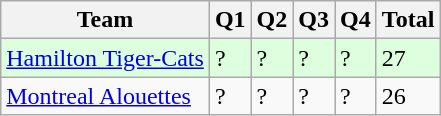<table class="wikitable">
<tr>
<th>Team</th>
<th>Q1</th>
<th>Q2</th>
<th>Q3</th>
<th>Q4</th>
<th>Total</th>
</tr>
<tr style="background-color:#DDFFDD">
<td><a href='#'>Hamilton Tiger-Cats</a></td>
<td>?</td>
<td>?</td>
<td>?</td>
<td>?</td>
<td>27</td>
</tr>
<tr>
<td><a href='#'>Montreal Alouettes</a></td>
<td>?</td>
<td>?</td>
<td>?</td>
<td>?</td>
<td>26</td>
</tr>
</table>
